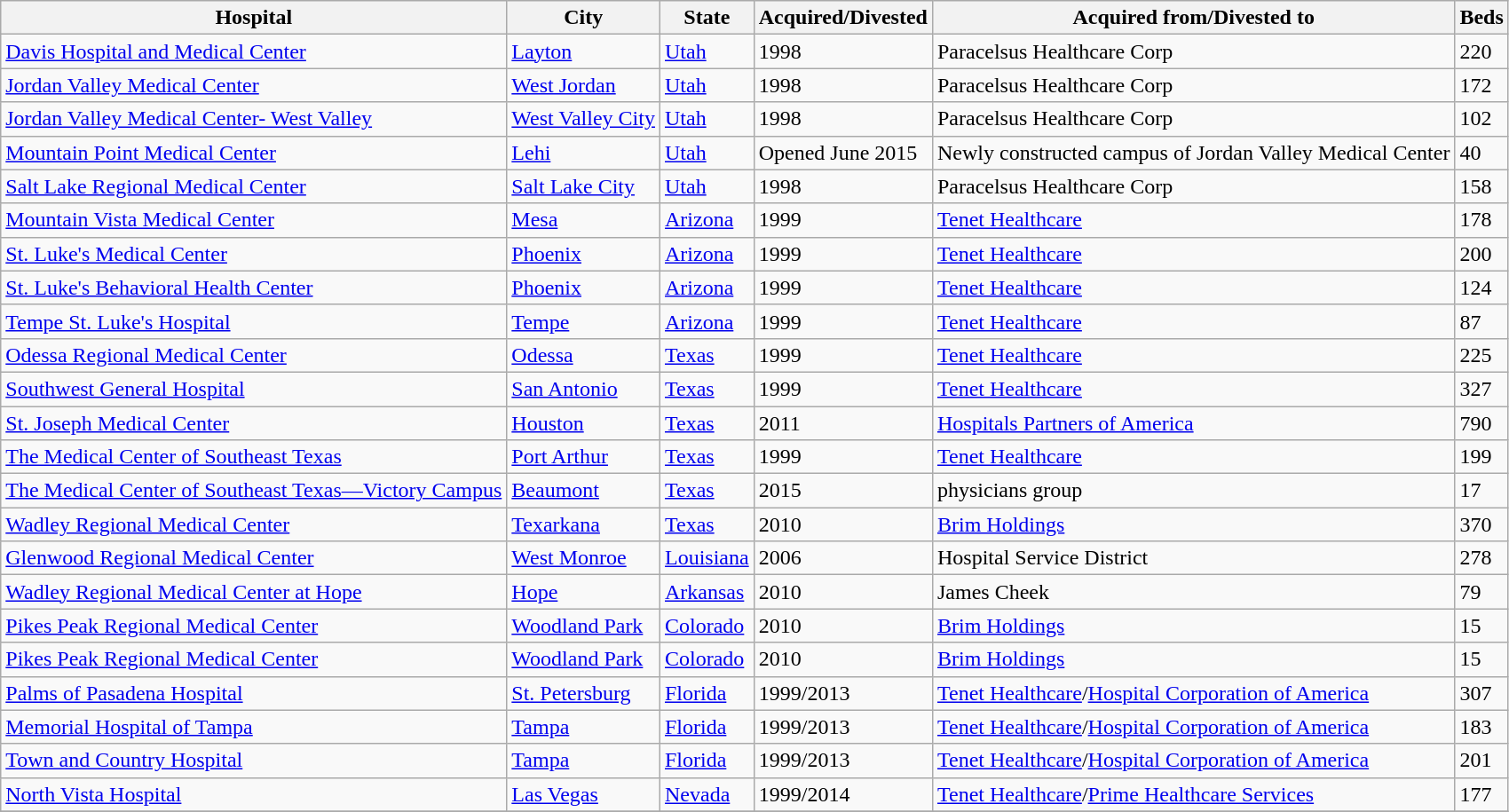<table class="wikitable sortable" border="1">
<tr>
<th>Hospital</th>
<th>City</th>
<th>State</th>
<th>Acquired/Divested</th>
<th>Acquired from/Divested to</th>
<th>Beds</th>
</tr>
<tr>
<td><a href='#'>Davis Hospital and Medical Center</a></td>
<td><a href='#'>Layton</a></td>
<td><a href='#'>Utah</a></td>
<td>1998</td>
<td>Paracelsus Healthcare Corp</td>
<td>220</td>
</tr>
<tr>
<td><a href='#'>Jordan Valley Medical Center</a></td>
<td><a href='#'>West Jordan</a></td>
<td><a href='#'>Utah</a></td>
<td>1998</td>
<td>Paracelsus Healthcare Corp</td>
<td>172</td>
</tr>
<tr>
<td><a href='#'>Jordan Valley Medical Center- West Valley</a></td>
<td><a href='#'>West Valley City</a></td>
<td><a href='#'>Utah</a></td>
<td>1998</td>
<td>Paracelsus Healthcare Corp</td>
<td>102</td>
</tr>
<tr>
<td><a href='#'>Mountain Point Medical Center</a></td>
<td><a href='#'>Lehi</a></td>
<td><a href='#'>Utah</a></td>
<td>Opened June 2015</td>
<td>Newly constructed campus of Jordan Valley Medical Center</td>
<td>40</td>
</tr>
<tr>
<td><a href='#'>Salt Lake Regional Medical Center</a></td>
<td><a href='#'>Salt Lake City</a></td>
<td><a href='#'>Utah</a></td>
<td>1998</td>
<td>Paracelsus Healthcare Corp</td>
<td>158</td>
</tr>
<tr>
<td><a href='#'>Mountain Vista Medical Center</a></td>
<td><a href='#'>Mesa</a></td>
<td><a href='#'>Arizona</a></td>
<td>1999</td>
<td><a href='#'>Tenet Healthcare</a></td>
<td>178</td>
</tr>
<tr>
<td><a href='#'>St. Luke's Medical Center</a></td>
<td><a href='#'>Phoenix</a></td>
<td><a href='#'>Arizona</a></td>
<td>1999</td>
<td><a href='#'>Tenet Healthcare</a></td>
<td>200</td>
</tr>
<tr>
<td><a href='#'>St. Luke's Behavioral Health Center</a></td>
<td><a href='#'>Phoenix</a></td>
<td><a href='#'>Arizona</a></td>
<td>1999</td>
<td><a href='#'>Tenet Healthcare</a></td>
<td>124</td>
</tr>
<tr>
<td><a href='#'>Tempe St. Luke's Hospital</a></td>
<td><a href='#'>Tempe</a></td>
<td><a href='#'>Arizona</a></td>
<td>1999</td>
<td><a href='#'>Tenet Healthcare</a></td>
<td>87</td>
</tr>
<tr>
<td><a href='#'>Odessa Regional Medical Center</a></td>
<td><a href='#'>Odessa</a></td>
<td><a href='#'>Texas</a></td>
<td>1999</td>
<td><a href='#'>Tenet Healthcare</a></td>
<td>225</td>
</tr>
<tr>
<td><a href='#'>Southwest General Hospital</a></td>
<td><a href='#'>San Antonio</a></td>
<td><a href='#'>Texas</a></td>
<td>1999</td>
<td><a href='#'>Tenet Healthcare</a></td>
<td>327</td>
</tr>
<tr>
<td><a href='#'>St. Joseph Medical Center</a></td>
<td><a href='#'>Houston</a></td>
<td><a href='#'>Texas</a></td>
<td>2011</td>
<td><a href='#'>Hospitals Partners of America</a></td>
<td>790</td>
</tr>
<tr>
<td><a href='#'>The Medical Center of Southeast Texas</a></td>
<td><a href='#'>Port Arthur</a></td>
<td><a href='#'>Texas</a></td>
<td>1999</td>
<td><a href='#'>Tenet Healthcare</a></td>
<td>199</td>
</tr>
<tr>
<td><a href='#'>The Medical Center of Southeast Texas—Victory Campus</a></td>
<td><a href='#'>Beaumont</a></td>
<td><a href='#'>Texas</a></td>
<td>2015</td>
<td>physicians group</td>
<td>17</td>
</tr>
<tr>
<td><a href='#'>Wadley Regional Medical Center</a></td>
<td><a href='#'>Texarkana</a></td>
<td><a href='#'>Texas</a></td>
<td>2010</td>
<td><a href='#'>Brim Holdings</a></td>
<td>370</td>
</tr>
<tr>
<td><a href='#'>Glenwood Regional Medical Center</a></td>
<td><a href='#'>West Monroe</a></td>
<td><a href='#'>Louisiana</a></td>
<td>2006</td>
<td>Hospital Service District</td>
<td>278</td>
</tr>
<tr>
<td><a href='#'>Wadley Regional Medical Center at Hope</a></td>
<td><a href='#'>Hope</a></td>
<td><a href='#'>Arkansas</a></td>
<td>2010</td>
<td>James Cheek</td>
<td>79</td>
</tr>
<tr>
<td><a href='#'>Pikes Peak Regional Medical Center</a></td>
<td><a href='#'>Woodland Park</a></td>
<td><a href='#'>Colorado</a></td>
<td>2010</td>
<td><a href='#'>Brim Holdings</a></td>
<td>15</td>
</tr>
<tr>
<td><a href='#'>Pikes Peak Regional Medical Center</a></td>
<td><a href='#'>Woodland Park</a></td>
<td><a href='#'>Colorado</a></td>
<td>2010</td>
<td><a href='#'>Brim Holdings</a></td>
<td>15</td>
</tr>
<tr>
<td><a href='#'>Palms of Pasadena Hospital</a></td>
<td><a href='#'>St. Petersburg</a></td>
<td><a href='#'>Florida</a></td>
<td>1999/2013</td>
<td><a href='#'>Tenet Healthcare</a>/<a href='#'>Hospital Corporation of America</a></td>
<td>307</td>
</tr>
<tr>
<td><a href='#'>Memorial Hospital of Tampa</a></td>
<td><a href='#'>Tampa</a></td>
<td><a href='#'>Florida</a></td>
<td>1999/2013</td>
<td><a href='#'>Tenet Healthcare</a>/<a href='#'>Hospital Corporation of America</a></td>
<td>183</td>
</tr>
<tr>
<td><a href='#'>Town and Country Hospital</a></td>
<td><a href='#'>Tampa</a></td>
<td><a href='#'>Florida</a></td>
<td>1999/2013</td>
<td><a href='#'>Tenet Healthcare</a>/<a href='#'>Hospital Corporation of America</a></td>
<td>201</td>
</tr>
<tr>
<td><a href='#'>North Vista Hospital</a></td>
<td><a href='#'>Las Vegas</a></td>
<td><a href='#'>Nevada</a></td>
<td>1999/2014</td>
<td><a href='#'>Tenet Healthcare</a>/<a href='#'>Prime Healthcare Services</a></td>
<td>177</td>
</tr>
<tr>
</tr>
</table>
